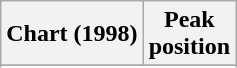<table class="wikitable sortable plainrowheaders" style="text-align:center">
<tr>
<th scope="col">Chart (1998)</th>
<th scope="col">Peak<br> position</th>
</tr>
<tr>
</tr>
<tr>
</tr>
</table>
